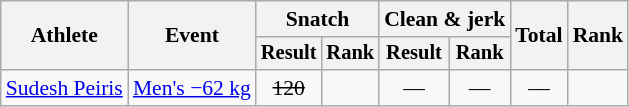<table class="wikitable" style="font-size:90%">
<tr>
<th rowspan="2">Athlete</th>
<th rowspan="2">Event</th>
<th colspan="2">Snatch</th>
<th colspan="2">Clean & jerk</th>
<th rowspan="2">Total</th>
<th rowspan="2">Rank</th>
</tr>
<tr style="font-size:95%">
<th>Result</th>
<th>Rank</th>
<th>Result</th>
<th>Rank</th>
</tr>
<tr align=center>
<td align=left><a href='#'>Sudesh Peiris</a></td>
<td align=left><a href='#'>Men's −62 kg</a></td>
<td><s>120</s></td>
<td></td>
<td>—</td>
<td>—</td>
<td>—</td>
<td></td>
</tr>
</table>
